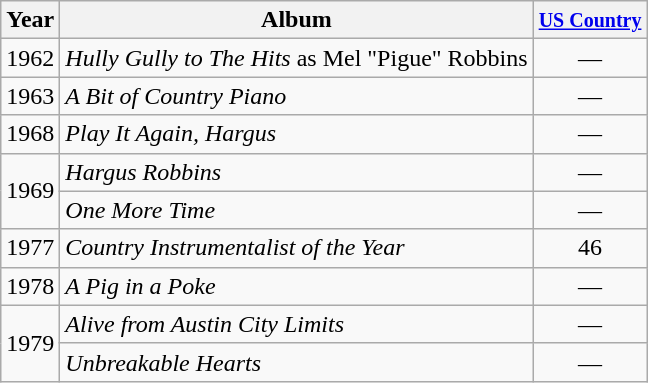<table class="wikitable">
<tr>
<th>Year</th>
<th>Album</th>
<th><small><a href='#'>US Country</a></small></th>
</tr>
<tr>
<td>1962</td>
<td><em>Hully Gully to The Hits</em> as Mel "Pigue" Robbins</td>
<td align=center>—</td>
</tr>
<tr>
<td>1963</td>
<td><em>A Bit of Country Piano</em></td>
<td align=center>—</td>
</tr>
<tr>
<td>1968</td>
<td><em>Play It Again, Hargus</em></td>
<td align=center>—</td>
</tr>
<tr>
<td rowspan="2">1969</td>
<td><em>Hargus Robbins</em></td>
<td align=center>—</td>
</tr>
<tr>
<td><em>One More Time</em></td>
<td align=center>—</td>
</tr>
<tr>
<td>1977</td>
<td><em>Country Instrumentalist of the Year</em></td>
<td align="center">46</td>
</tr>
<tr>
<td>1978</td>
<td><em>A Pig in a Poke</em></td>
<td align=center>—</td>
</tr>
<tr>
<td rowspan="2">1979</td>
<td><em>Alive from Austin City Limits</em></td>
<td align=center>—</td>
</tr>
<tr>
<td><em>Unbreakable Hearts</em></td>
<td align=center>—</td>
</tr>
</table>
